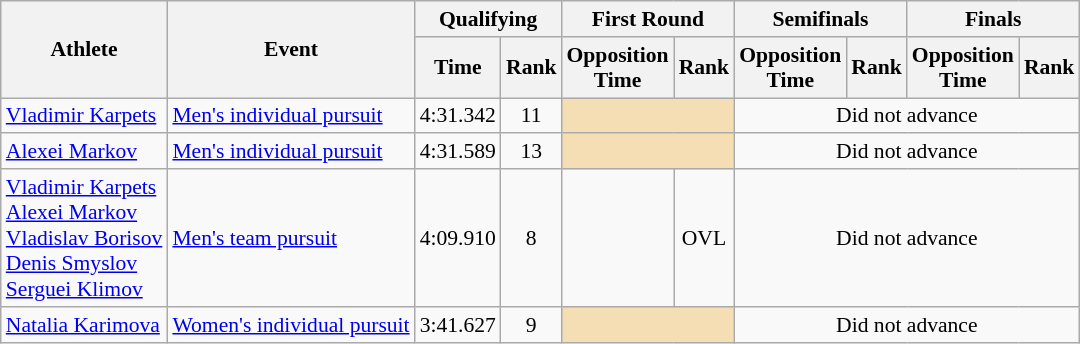<table class=wikitable style="font-size:90%">
<tr>
<th rowspan="2">Athlete</th>
<th rowspan="2">Event</th>
<th colspan="2">Qualifying</th>
<th colspan="2">First Round</th>
<th colspan="2">Semifinals</th>
<th colspan="2">Finals</th>
</tr>
<tr>
<th>Time</th>
<th>Rank</th>
<th>Opposition<br>Time</th>
<th>Rank</th>
<th>Opposition<br>Time</th>
<th>Rank</th>
<th>Opposition<br>Time</th>
<th>Rank</th>
</tr>
<tr>
<td><a href='#'>Vladimir Karpets</a></td>
<td><a href='#'>Men's individual pursuit</a></td>
<td align=center>4:31.342</td>
<td align=center>11</td>
<td colspan="2" bgcolor="wheat"></td>
<td colspan="4" align=center>Did not advance</td>
</tr>
<tr>
<td><a href='#'>Alexei Markov</a></td>
<td><a href='#'>Men's individual pursuit</a></td>
<td align=center>4:31.589</td>
<td align=center>13</td>
<td colspan="2" bgcolor="wheat"></td>
<td colspan="4" align=center>Did not advance</td>
</tr>
<tr>
<td><a href='#'>Vladimir Karpets</a><br><a href='#'>Alexei Markov</a><br><a href='#'>Vladislav Borisov</a><br><a href='#'>Denis Smyslov</a><br><a href='#'>Serguei Klimov</a></td>
<td><a href='#'>Men's team pursuit</a></td>
<td align=center>4:09.910</td>
<td align=center>8</td>
<td align=center></td>
<td align=center>OVL</td>
<td colspan="4" align=center>Did not advance</td>
</tr>
<tr>
<td><a href='#'>Natalia Karimova</a></td>
<td><a href='#'>Women's individual pursuit</a></td>
<td align=center>3:41.627</td>
<td align=center>9</td>
<td colspan="2" bgcolor="wheat"></td>
<td colspan="4" align=center>Did not advance</td>
</tr>
</table>
